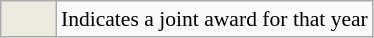<table class="wikitable" style="font-size:90%">
<tr>
<td bgcolor="#EBEBE0" width=30></td>
<td>Indicates a joint award for that year</td>
</tr>
</table>
